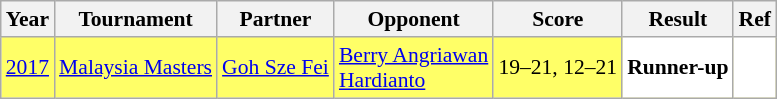<table class="sortable wikitable" style="font-size: 90%;">
<tr>
<th>Year</th>
<th>Tournament</th>
<th>Partner</th>
<th>Opponent</th>
<th>Score</th>
<th>Result</th>
<th>Ref</th>
</tr>
<tr style="background:#FFFF67">
<td align="center"><a href='#'>2017</a></td>
<td align="left"><a href='#'>Malaysia Masters</a></td>
<td align="left"> <a href='#'>Goh Sze Fei</a></td>
<td align="left"> <a href='#'>Berry Angriawan</a><br> <a href='#'>Hardianto</a></td>
<td align="left">19–21, 12–21</td>
<td style="text-align:left; background:white"> <strong>Runner-up</strong></td>
<td style="text-align:center; background:white"></td>
</tr>
</table>
